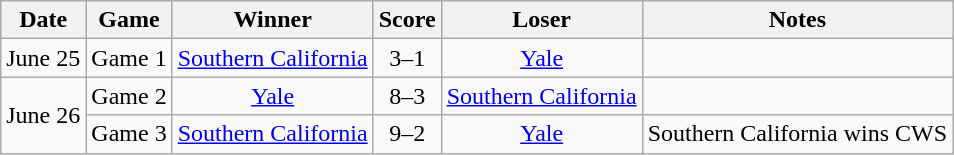<table class="wikitable">
<tr>
<th>Date</th>
<th>Game</th>
<th>Winner</th>
<th>Score</th>
<th>Loser</th>
<th>Notes</th>
</tr>
<tr align=center>
<td>June 25</td>
<td>Game 1</td>
<td><a href='#'>Southern California</a></td>
<td>3–1</td>
<td><a href='#'>Yale</a></td>
<td></td>
</tr>
<tr align=center>
<td rowspan=2>June 26</td>
<td>Game 2</td>
<td><a href='#'>Yale</a></td>
<td>8–3</td>
<td><a href='#'>Southern California</a></td>
<td></td>
</tr>
<tr align=center>
<td>Game 3</td>
<td><a href='#'>Southern California</a></td>
<td>9–2</td>
<td><a href='#'>Yale</a></td>
<td>Southern California wins CWS</td>
</tr>
</table>
